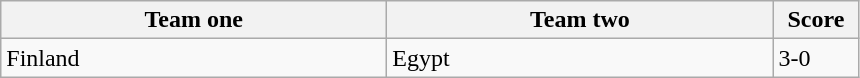<table class="wikitable">
<tr>
<th width=250>Team one</th>
<th width=250>Team two</th>
<th width=50>Score</th>
</tr>
<tr>
<td> Finland</td>
<td> Egypt</td>
<td>3-0</td>
</tr>
</table>
